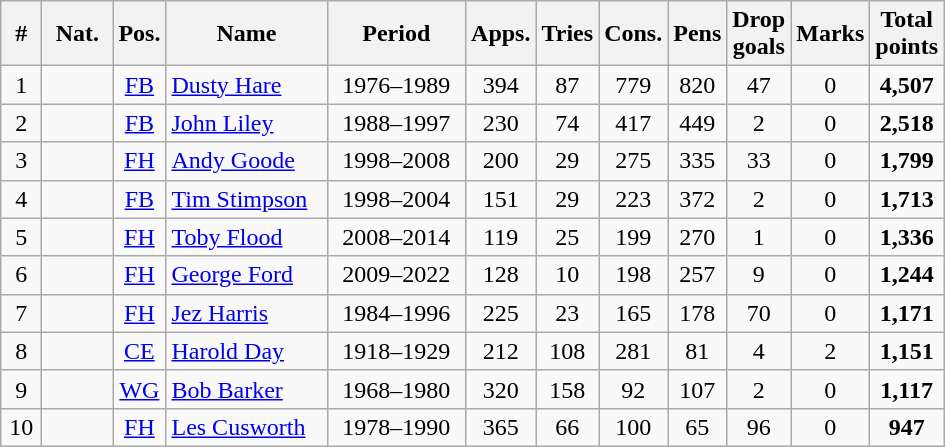<table class="wikitable sortable" style="text-align:center">
<tr>
<th width=20>#</th>
<th width=40>Nat.</th>
<th>Pos.</th>
<th width=100>Name</th>
<th width=85>Period</th>
<th>Apps.</th>
<th>Tries</th>
<th>Cons.</th>
<th>Pens</th>
<th>Drop <br> goals</th>
<th>Marks</th>
<th><strong>Total<br>points</strong></th>
</tr>
<tr>
<td>1</td>
<td></td>
<td><a href='#'>FB</a></td>
<td style="text-align:left;"><a href='#'>Dusty Hare</a></td>
<td>1976–1989</td>
<td>394</td>
<td>87</td>
<td>779</td>
<td>820</td>
<td>47</td>
<td>0</td>
<td><strong>4,507</strong></td>
</tr>
<tr>
<td>2</td>
<td></td>
<td><a href='#'>FB</a></td>
<td style="text-align:left;"><a href='#'>John Liley</a></td>
<td>1988–1997</td>
<td>230</td>
<td>74</td>
<td>417</td>
<td>449</td>
<td>2</td>
<td>0</td>
<td><strong>2,518</strong></td>
</tr>
<tr>
<td>3</td>
<td></td>
<td><a href='#'>FH</a></td>
<td style="text-align:left;"><a href='#'>Andy Goode</a></td>
<td>1998–2008</td>
<td>200</td>
<td>29</td>
<td>275</td>
<td>335</td>
<td>33</td>
<td>0</td>
<td><strong>1,799</strong></td>
</tr>
<tr>
<td>4</td>
<td></td>
<td><a href='#'>FB</a></td>
<td style="text-align:left;"><a href='#'>Tim Stimpson</a></td>
<td>1998–2004</td>
<td>151</td>
<td>29</td>
<td>223</td>
<td>372</td>
<td>2</td>
<td>0</td>
<td><strong>1,713</strong></td>
</tr>
<tr>
<td>5</td>
<td></td>
<td><a href='#'>FH</a></td>
<td style="text-align:left;"><a href='#'>Toby Flood</a></td>
<td>2008–2014</td>
<td>119</td>
<td>25</td>
<td>199</td>
<td>270</td>
<td>1</td>
<td>0</td>
<td><strong>1,336</strong></td>
</tr>
<tr>
<td>6</td>
<td></td>
<td><a href='#'>FH</a></td>
<td style="text-align:left;"><a href='#'>George Ford</a></td>
<td>2009–2022</td>
<td>128</td>
<td>10</td>
<td>198</td>
<td>257</td>
<td>9</td>
<td>0</td>
<td><strong>1,244</strong></td>
</tr>
<tr>
<td>7</td>
<td></td>
<td><a href='#'>FH</a></td>
<td style="text-align:left;"><a href='#'>Jez Harris</a></td>
<td>1984–1996</td>
<td>225</td>
<td>23</td>
<td>165</td>
<td>178</td>
<td>70</td>
<td>0</td>
<td><strong>1,171</strong></td>
</tr>
<tr>
<td>8</td>
<td></td>
<td><a href='#'>CE</a></td>
<td style="text-align:left;"><a href='#'>Harold Day</a></td>
<td>1918–1929</td>
<td>212</td>
<td>108</td>
<td>281</td>
<td>81</td>
<td>4</td>
<td>2</td>
<td><strong>1,151</strong></td>
</tr>
<tr>
<td>9</td>
<td></td>
<td><a href='#'>WG</a></td>
<td style="text-align:left;"><a href='#'>Bob Barker</a></td>
<td>1968–1980</td>
<td>320</td>
<td>158</td>
<td>92</td>
<td>107</td>
<td>2</td>
<td>0</td>
<td><strong>1,117</strong></td>
</tr>
<tr>
<td>10</td>
<td></td>
<td><a href='#'>FH</a></td>
<td style="text-align:left;"><a href='#'>Les Cusworth</a></td>
<td>1978–1990</td>
<td>365</td>
<td>66</td>
<td>100</td>
<td>65</td>
<td>96</td>
<td>0</td>
<td><strong>947</strong></td>
</tr>
</table>
